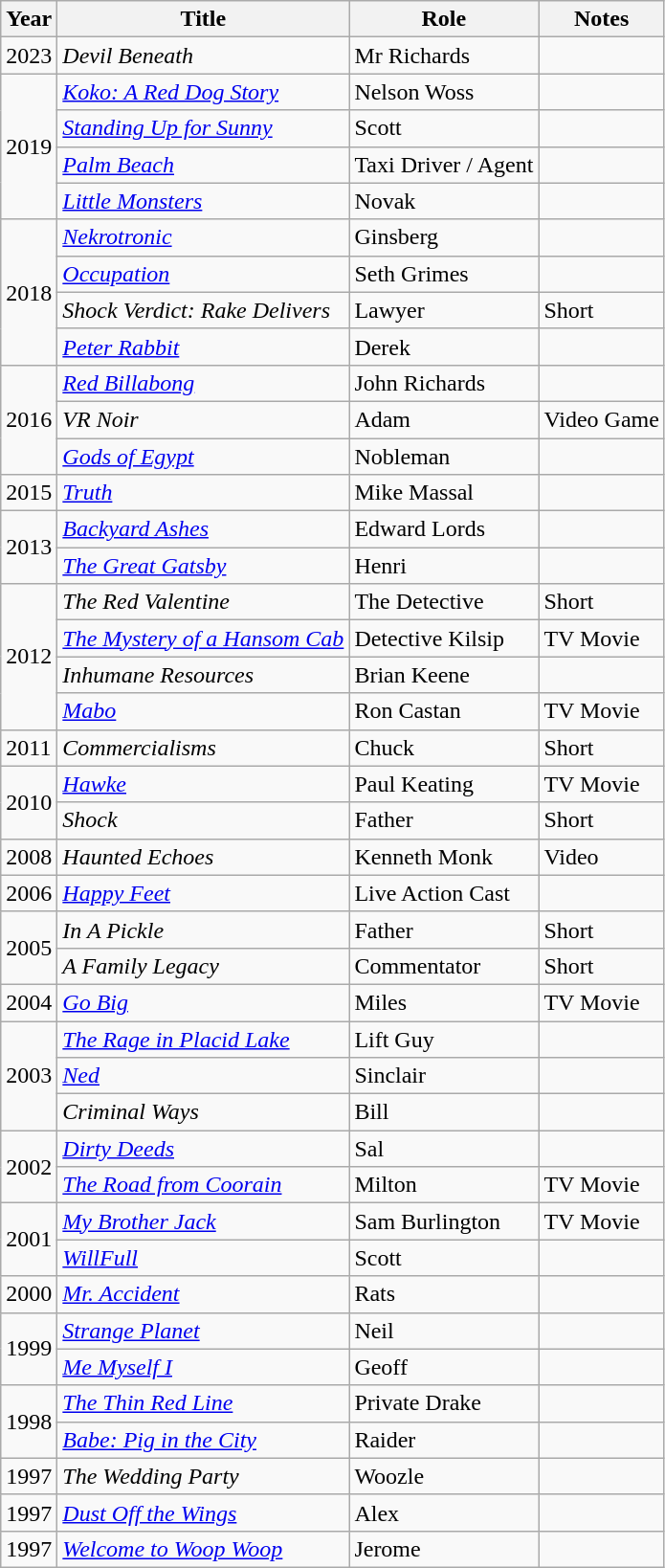<table class="wikitable">
<tr>
<th>Year</th>
<th>Title</th>
<th>Role</th>
<th>Notes</th>
</tr>
<tr>
<td>2023</td>
<td><em>Devil Beneath</em></td>
<td>Mr Richards</td>
<td></td>
</tr>
<tr>
<td rowspan="4">2019</td>
<td><em><a href='#'>Koko: A Red Dog Story</a></em></td>
<td>Nelson Woss</td>
<td></td>
</tr>
<tr>
<td><em><a href='#'>Standing Up for Sunny</a></em></td>
<td>Scott</td>
<td></td>
</tr>
<tr>
<td><em><a href='#'>Palm Beach</a></em></td>
<td>Taxi Driver / Agent</td>
<td></td>
</tr>
<tr>
<td><em><a href='#'>Little Monsters</a></em></td>
<td>Novak</td>
<td></td>
</tr>
<tr>
<td rowspan="4">2018</td>
<td><em><a href='#'>Nekrotronic</a></em></td>
<td>Ginsberg</td>
<td></td>
</tr>
<tr>
<td><em><a href='#'>Occupation</a></em></td>
<td>Seth Grimes</td>
<td></td>
</tr>
<tr>
<td><em>Shock Verdict: Rake Delivers</em></td>
<td>Lawyer</td>
<td>Short</td>
</tr>
<tr>
<td><em><a href='#'>Peter Rabbit</a></em></td>
<td>Derek</td>
<td></td>
</tr>
<tr>
<td rowspan="3">2016</td>
<td><em><a href='#'>Red Billabong</a></em></td>
<td>John Richards</td>
<td></td>
</tr>
<tr>
<td><em>VR Noir</em></td>
<td>Adam</td>
<td>Video Game</td>
</tr>
<tr>
<td><em><a href='#'>Gods of Egypt</a></em></td>
<td>Nobleman</td>
<td></td>
</tr>
<tr>
<td>2015</td>
<td><em><a href='#'>Truth</a></em></td>
<td>Mike Massal</td>
<td></td>
</tr>
<tr>
<td rowspan="2">2013</td>
<td><em><a href='#'>Backyard Ashes</a></em></td>
<td>Edward Lords</td>
<td></td>
</tr>
<tr>
<td><em><a href='#'>The Great Gatsby</a></em></td>
<td>Henri</td>
<td></td>
</tr>
<tr>
<td rowspan="4">2012</td>
<td><em>The Red Valentine</em></td>
<td>The Detective</td>
<td>Short</td>
</tr>
<tr>
<td><em><a href='#'>The Mystery of a Hansom Cab</a></em> </td>
<td>Detective Kilsip</td>
<td>TV Movie</td>
</tr>
<tr>
<td><em>Inhumane Resources</em></td>
<td>Brian Keene</td>
<td></td>
</tr>
<tr>
<td><em><a href='#'> Mabo</a></em></td>
<td>Ron Castan</td>
<td>TV Movie</td>
</tr>
<tr>
<td>2011</td>
<td><em>Commercialisms</em></td>
<td>Chuck</td>
<td>Short</td>
</tr>
<tr>
<td rowspan="2">2010</td>
<td><em><a href='#'>Hawke</a></em> </td>
<td>Paul Keating</td>
<td>TV Movie</td>
</tr>
<tr>
<td><em>Shock</em></td>
<td>Father</td>
<td>Short</td>
</tr>
<tr>
<td>2008</td>
<td><em>Haunted Echoes</em></td>
<td>Kenneth Monk</td>
<td>Video</td>
</tr>
<tr>
<td>2006</td>
<td><em><a href='#'>Happy Feet</a></em></td>
<td>Live Action Cast</td>
<td></td>
</tr>
<tr>
<td rowspan="2">2005</td>
<td><em>In A Pickle</em></td>
<td>Father</td>
<td>Short</td>
</tr>
<tr>
<td><em>A Family Legacy</em></td>
<td>Commentator</td>
<td>Short</td>
</tr>
<tr>
<td>2004</td>
<td><em><a href='#'>Go Big</a></em></td>
<td>Miles</td>
<td>TV Movie</td>
</tr>
<tr>
<td rowspan="3">2003</td>
<td><em><a href='#'>The Rage in Placid Lake</a></em></td>
<td>Lift Guy</td>
<td></td>
</tr>
<tr>
<td><em><a href='#'>Ned</a></em></td>
<td>Sinclair</td>
<td></td>
</tr>
<tr>
<td><em>Criminal Ways</em></td>
<td>Bill</td>
<td></td>
</tr>
<tr>
<td rowspan="2">2002</td>
<td><em><a href='#'>Dirty Deeds</a></em></td>
<td>Sal</td>
<td></td>
</tr>
<tr>
<td><em><a href='#'>The Road from Coorain</a></em></td>
<td>Milton</td>
<td>TV Movie</td>
</tr>
<tr>
<td rowspan="2">2001</td>
<td><em><a href='#'>My Brother Jack</a></em></td>
<td>Sam Burlington</td>
<td>TV Movie</td>
</tr>
<tr>
<td><em><a href='#'>WillFull</a></em></td>
<td>Scott</td>
<td></td>
</tr>
<tr>
<td>2000</td>
<td><em><a href='#'>Mr. Accident</a></em></td>
<td>Rats</td>
<td></td>
</tr>
<tr>
<td rowspan="2">1999</td>
<td><em><a href='#'>Strange Planet</a></em> </td>
<td>Neil</td>
<td></td>
</tr>
<tr>
<td><em><a href='#'>Me Myself I</a></em></td>
<td>Geoff</td>
<td></td>
</tr>
<tr>
<td rowspan="2">1998</td>
<td><em><a href='#'>The Thin Red Line</a></em></td>
<td>Private Drake</td>
<td></td>
</tr>
<tr>
<td><em><a href='#'>Babe: Pig in the City</a></em> </td>
<td>Raider</td>
<td></td>
</tr>
<tr>
<td>1997</td>
<td><em>The Wedding Party</em></td>
<td>Woozle</td>
<td></td>
</tr>
<tr>
<td>1997</td>
<td><em><a href='#'>Dust Off the Wings</a></em></td>
<td>Alex</td>
<td></td>
</tr>
<tr>
<td>1997</td>
<td><em><a href='#'>Welcome to Woop Woop</a></em></td>
<td>Jerome</td>
<td></td>
</tr>
</table>
